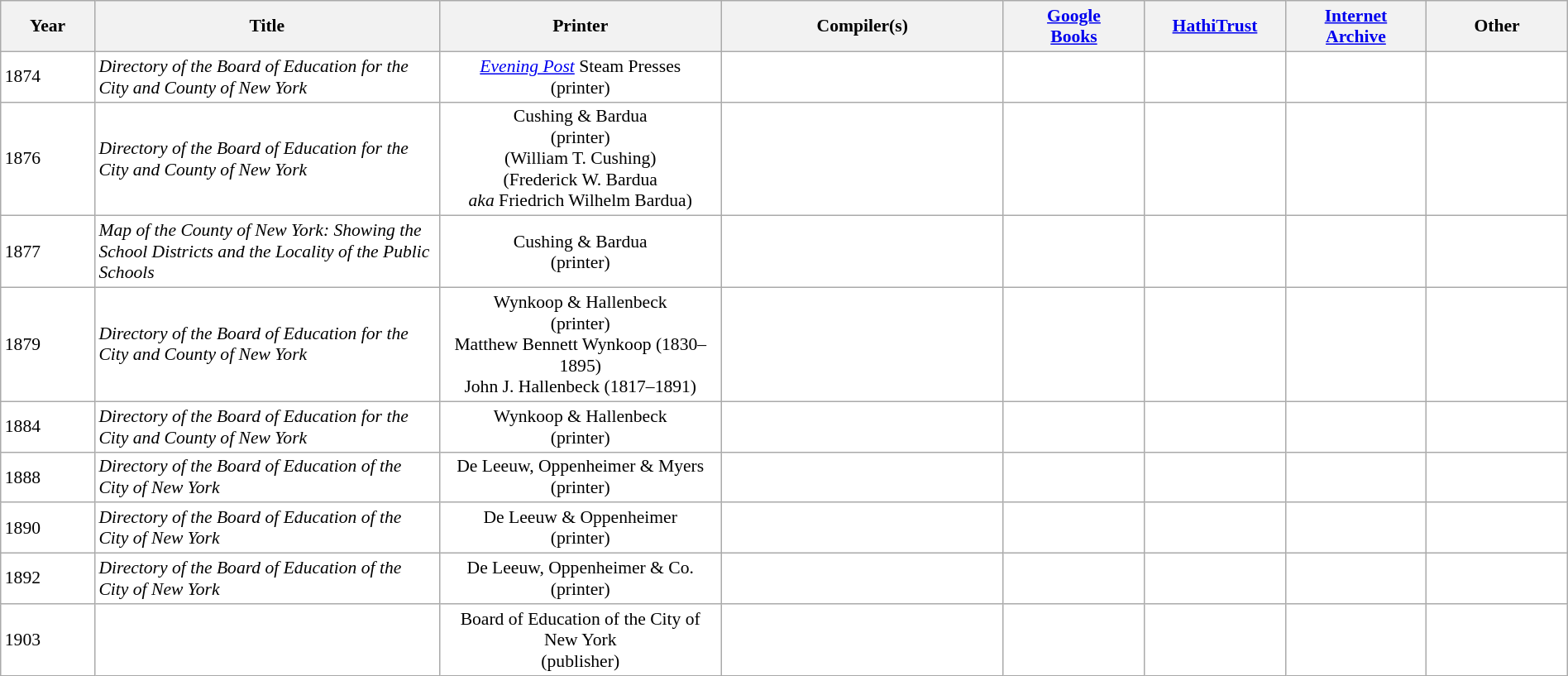<table class="wikitable collapsible sortable" border="0" cellpadding="1" style="color:black; background-color: #FFFFFF; font-size: 90%; width:100%">
<tr>
<th>Year</th>
<th>Title</th>
<th>Printer</th>
<th>Compiler(s)</th>
<th><a href='#'>Google<br>Books</a></th>
<th><a href='#'>HathiTrust</a></th>
<th><a href='#'>Internet<br>Archive</a></th>
<th>Other</th>
</tr>
<tr>
<td width="6%">1874</td>
<td width="22%"><em>Directory of the Board of Education for the City and County of New York</em></td>
<td style="text-align:center" width="18%" data-sort-value="post"><em><a href='#'>Evening Post</a></em> Steam Presses<br>(printer)</td>
<td style="text-align:center" width="18%"></td>
<td style="text-align:center" width="9%" data-sort-value="google books 1874"></td>
<td style="text-align:center" width="9%"></td>
<td style="text-align:center" width="9%"></td>
<td style="text-align:center" width="9%"></td>
</tr>
<tr>
<td width="6%">1876</td>
<td width="22%"><em>Directory of the Board of Education for the City and County of New York</em></td>
<td style="text-align:center" width="18%" data-sort-value="cushing">Cushing & Bardua<br>(printer)<br>(William T. Cushing)<br>(Frederick W. Bardua<br><em>aka</em> Friedrich Wilhelm Bardua)</td>
<td style="text-align:center" width="18%"></td>
<td style="text-align:center" width="9%" data-sort-value="google books 1876"></td>
<td style="text-align:center" width="9%"></td>
<td style="text-align:center" width="9%"></td>
<td style="text-align:center" width="9%"></td>
</tr>
<tr>
<td width="6%">1877</td>
<td width="22%"><em>Map of the County of New York: Showing the School Districts and the Locality of the Public Schools</em></td>
<td style="text-align:center" width="18%" data-sort-value="cushing">Cushing & Bardua<br>(printer)</td>
<td style="text-align:center" width="18%"></td>
<td style="text-align:center" width="9%"></td>
<td style="text-align:center" width="9%"></td>
<td style="text-align:center" width="9%"></td>
<td style="text-align:center" width="9%"></td>
</tr>
<tr>
<td width="6%">1879</td>
<td width="22%"><em>Directory of the Board of Education for the City and County of New York</em></td>
<td style="text-align:center" width="18%" data-sort-value="wynkoop">Wynkoop & Hallenbeck<br>(printer)<br>Matthew Bennett Wynkoop (1830–1895)<br>John J. Hallenbeck (1817–1891)</td>
<td style="text-align:center" width="18%"></td>
<td style="text-align:center" width="9%" data-sort-value="google books 1879"></td>
<td style="text-align:center" width="9%"></td>
<td style="text-align:center" width="9%"></td>
<td style="text-align:center" width="9%"></td>
</tr>
<tr>
<td width="6%">1884</td>
<td width="22%"><em>Directory of the Board of Education for the City and County of New York</em></td>
<td style="text-align:center" width="18%" data-sort-value="wynkoop">Wynkoop & Hallenbeck<br>(printer)</td>
<td style="text-align:center" width="18%"></td>
<td style="text-align:center" width="9%" data-sort-value="google books 1884"></td>
<td style="text-align:center" width="9%"></td>
<td style="text-align:center" width="9%"></td>
<td style="text-align:center" width="9%"></td>
</tr>
<tr>
<td width="6%">1888</td>
<td width="22%"><em>Directory of the Board of Education of the City of New York</em></td>
<td style="text-align:center" width="18%" data-sort-value="leeuw">De Leeuw, Oppenheimer & Myers<br>(printer)</td>
<td style="text-align:center" width="18%"></td>
<td style="text-align:center" width="9%" data-sort-value="google books 1888"></td>
<td style="text-align:center" width="9%"></td>
<td style="text-align:center" width="9%"></td>
<td style="text-align:center" width="9%"></td>
</tr>
<tr>
<td width="6%">1890</td>
<td width="22%"><em>Directory of the Board of Education of the City of New York</em></td>
<td style="text-align:center" width="18%" data-sort-value="leeuw">De Leeuw & Oppenheimer<br>(printer)</td>
<td style="text-align:center" width="18%"></td>
<td style="text-align:center" width="9%" data-sort-value="google books 1890"></td>
<td style="text-align:center" width="9%"></td>
<td style="text-align:center" width="9%"></td>
<td style="text-align:center" width="9%"></td>
</tr>
<tr>
<td width="6%">1892</td>
<td width="22%"><em>Directory of the Board of Education of the City of New York</em></td>
<td style="text-align:center" width="18%" data-sort-value="leeuw">De Leeuw, Oppenheimer & Co.<br>(printer)</td>
<td style="text-align:center" width="18%"></td>
<td style="text-align:center" width="9%" data-sort-value="google books 1892"></td>
<td style="text-align:center" width="9%"></td>
<td style="text-align:center" width="9%"></td>
<td style="text-align:center" width="9%"></td>
</tr>
<tr>
<td width="6%">1903</td>
<td width="22%" data-sort-value="directory of teachers 1903"></td>
<td style="text-align:center" width="18%" data-sort-value="board of education 1903">Board of Education of the City of New York<br>(publisher)</td>
<td style="text-align:center" width="18%"></td>
<td style="text-align:center" width="9%" data-sort-value="google books 1903"></td>
<td style="text-align:center" width="9%"></td>
<td style="text-align:center" width="9%"></td>
<td style="text-align:center" width="9%"></td>
</tr>
</table>
